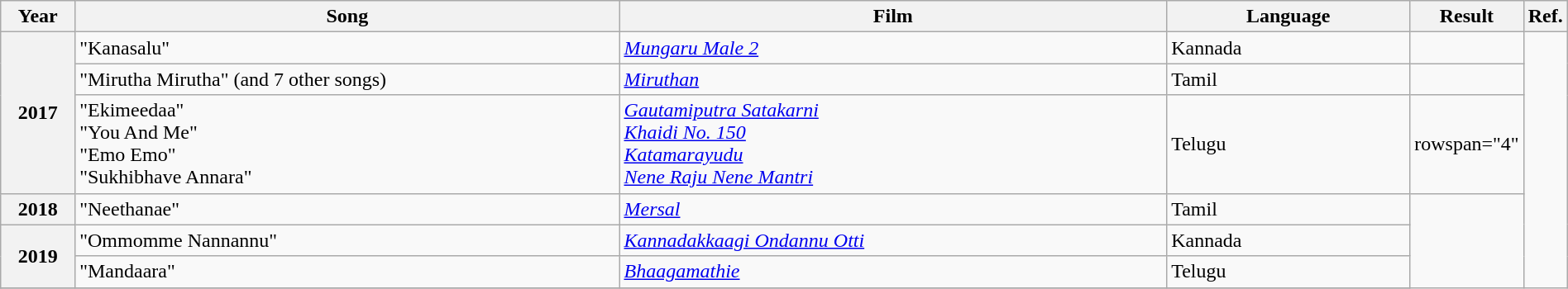<table class="wikitable plainrowheaders" width="100%" textcolor:#000;">
<tr>
<th scope="col" width=5%><strong>Year</strong></th>
<th scope="col" width=39%><strong>Song</strong></th>
<th scope="col" width=39%><strong>Film</strong></th>
<th scope="col" width=39%><strong>Language</strong></th>
<th scope="col" width=15%><strong>Result</strong></th>
<th scope="col" width=2%><strong>Ref.</strong></th>
</tr>
<tr>
<th scope="row" rowspan="3"><strong>2017</strong></th>
<td>"Kanasalu"</td>
<td><em><a href='#'>Mungaru Male 2</a></em></td>
<td>Kannada</td>
<td></td>
<td rowspan="7"></td>
</tr>
<tr>
<td>"Mirutha Mirutha" (and 7 other songs)</td>
<td><em><a href='#'>Miruthan</a></em></td>
<td>Tamil</td>
<td></td>
</tr>
<tr>
<td>"Ekimeedaa"<br>"You And Me"<br>"Emo Emo"<br>"Sukhibhave Annara"</td>
<td><a href='#'><em>Gautamiputra Satakarni</em></a><br><em><a href='#'>Khaidi No. 150</a></em><br><em><a href='#'>Katamarayudu</a></em><br><em><a href='#'>Nene Raju Nene Mantri</a></em></td>
<td>Telugu</td>
<td>rowspan="4" </td>
</tr>
<tr>
<th scope="row">2018</th>
<td>"Neethanae"</td>
<td><a href='#'><em>Mersal</em></a></td>
<td>Tamil</td>
</tr>
<tr>
<th scope="row" rowspan="2">2019</th>
<td>"Ommomme Nannannu"</td>
<td><em><a href='#'>Kannadakkaagi Ondannu Otti</a></em></td>
<td>Kannada</td>
</tr>
<tr>
<td>"Mandaara"</td>
<td><em><a href='#'>Bhaagamathie</a></em></td>
<td>Telugu</td>
</tr>
<tr>
</tr>
</table>
